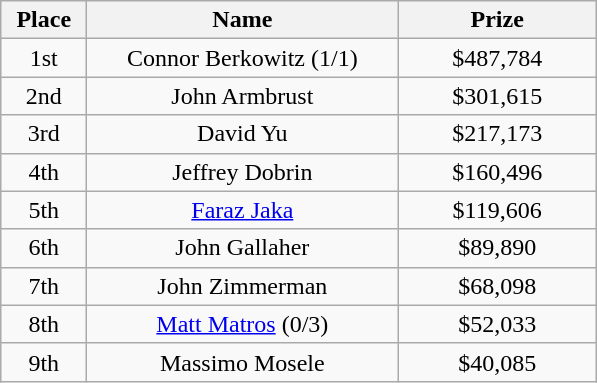<table class="wikitable">
<tr>
<th width="50">Place</th>
<th width="200">Name</th>
<th width="125">Prize</th>
</tr>
<tr>
<td align = "center">1st</td>
<td align = "center">Connor Berkowitz (1/1)</td>
<td align = "center">$487,784</td>
</tr>
<tr>
<td align = "center">2nd</td>
<td align = "center">John Armbrust</td>
<td align = "center">$301,615</td>
</tr>
<tr>
<td align = "center">3rd</td>
<td align = "center">David Yu</td>
<td align = "center">$217,173</td>
</tr>
<tr>
<td align = "center">4th</td>
<td align = "center">Jeffrey Dobrin</td>
<td align = "center">$160,496</td>
</tr>
<tr>
<td align = "center">5th</td>
<td align = "center"><a href='#'>Faraz Jaka</a></td>
<td align = "center">$119,606</td>
</tr>
<tr>
<td align = "center">6th</td>
<td align = "center">John Gallaher</td>
<td align = "center">$89,890</td>
</tr>
<tr>
<td align = "center">7th</td>
<td align = "center">John Zimmerman</td>
<td align = "center">$68,098</td>
</tr>
<tr>
<td align = "center">8th</td>
<td align = "center"><a href='#'>Matt Matros</a> (0/3)</td>
<td align = "center">$52,033</td>
</tr>
<tr>
<td align = "center">9th</td>
<td align = "center">Massimo Mosele</td>
<td align = "center">$40,085</td>
</tr>
</table>
